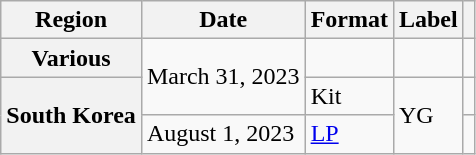<table class="wikitable plainrowheaders">
<tr>
<th scope="col">Region</th>
<th scope="col">Date</th>
<th scope="col">Format</th>
<th scope="col">Label</th>
<th scope="col"></th>
</tr>
<tr>
<th scope="row">Various</th>
<td rowspan="2">March 31, 2023</td>
<td></td>
<td></td>
<td></td>
</tr>
<tr>
<th scope="row" rowspan="2">South Korea</th>
<td>Kit</td>
<td rowspan="2">YG</td>
<td></td>
</tr>
<tr>
<td>August 1, 2023</td>
<td><a href='#'>LP</a></td>
<td></td>
</tr>
</table>
